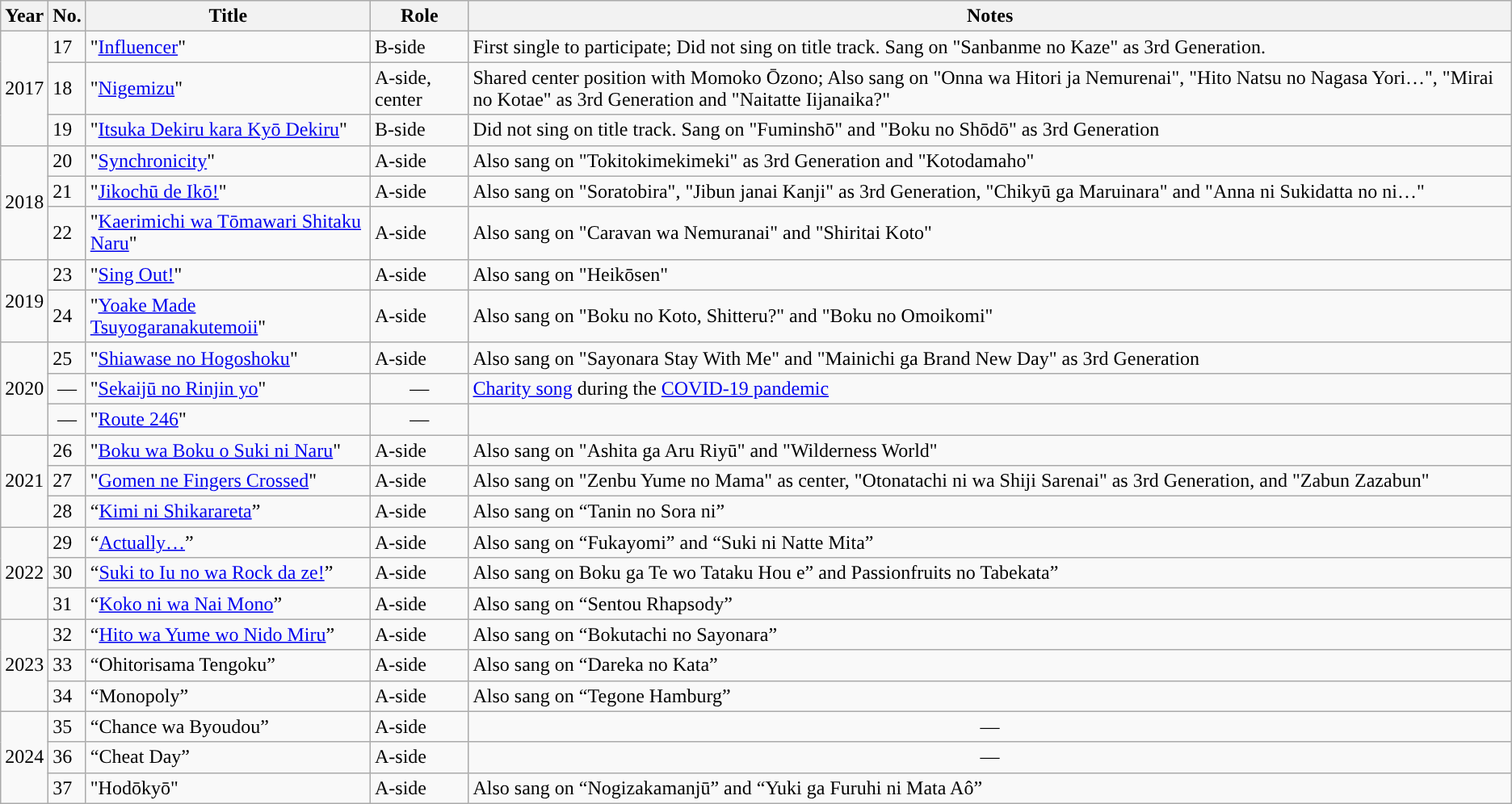<table class="wikitable sortable">
<tr>
<th>Year</th>
<th data-sort-type="number">No.</th>
<th>Title</th>
<th class="unsortable">Role</th>
<th class="unsortable">Notes</th>
</tr>
<tr>
<td rowspan="3">2017</td>
<td>17</td>
<td>"<a href='#'>Influencer</a>"</td>
<td>B-side</td>
<td>First single to participate; Did not sing on title track. Sang on "Sanbanme no Kaze" as 3rd Generation.</td>
</tr>
<tr>
<td>18</td>
<td>"<a href='#'>Nigemizu</a>"</td>
<td>A-side, center</td>
<td>Shared center position with Momoko Ōzono; Also sang on "Onna wa Hitori ja Nemurenai", "Hito Natsu no Nagasa Yori…", "Mirai no Kotae" as 3rd Generation and "Naitatte Iijanaika?"</td>
</tr>
<tr>
<td>19</td>
<td>"<a href='#'>Itsuka Dekiru kara Kyō Dekiru</a>"</td>
<td>B-side</td>
<td>Did not sing on title track. Sang on "Fuminshō" and "Boku no Shōdō" as 3rd Generation</td>
</tr>
<tr>
<td rowspan="3">2018</td>
<td>20</td>
<td>"<a href='#'>Synchronicity</a>"</td>
<td>A-side</td>
<td>Also sang on "Tokitokimekimeki" as 3rd Generation and "Kotodamaho"</td>
</tr>
<tr>
<td>21</td>
<td>"<a href='#'>Jikochū de Ikō!</a>"</td>
<td>A-side</td>
<td>Also sang on "Soratobira", "Jibun janai Kanji" as 3rd Generation, "Chikyū ga Maruinara" and "Anna ni Sukidatta no ni…"</td>
</tr>
<tr>
<td>22</td>
<td>"<a href='#'>Kaerimichi wa Tōmawari Shitaku Naru</a>"</td>
<td>A-side</td>
<td>Also sang on "Caravan wa Nemuranai" and "Shiritai Koto"</td>
</tr>
<tr>
<td rowspan="2">2019</td>
<td>23</td>
<td>"<a href='#'>Sing Out!</a>"</td>
<td>A-side</td>
<td>Also sang on "Heikōsen"</td>
</tr>
<tr>
<td>24</td>
<td>"<a href='#'>Yoake Made Tsuyogaranakutemoii</a>"</td>
<td>A-side</td>
<td>Also sang on "Boku no Koto, Shitteru?" and "Boku no Omoikomi"</td>
</tr>
<tr>
<td rowspan="3">2020</td>
<td>25</td>
<td>"<a href='#'>Shiawase no Hogoshoku</a>"</td>
<td>A-side</td>
<td>Also sang on "Sayonara Stay With Me" and "Mainichi ga Brand New Day" as 3rd Generation</td>
</tr>
<tr>
<td align="center">—</td>
<td>"<a href='#'>Sekaijū no Rinjin yo</a>"</td>
<td align="center">—</td>
<td><a href='#'>Charity song</a> during the <a href='#'>COVID-19 pandemic</a></td>
</tr>
<tr>
<td align="center">—</td>
<td>"<a href='#'>Route 246</a>"</td>
<td align="center">—</td>
<td></td>
</tr>
<tr>
<td rowspan="3”">2021</td>
<td>26</td>
<td>"<a href='#'>Boku wa Boku o Suki ni Naru</a>"</td>
<td>A-side</td>
<td>Also sang on "Ashita ga Aru Riyū" and "Wilderness World"</td>
</tr>
<tr>
<td>27</td>
<td>"<a href='#'>Gomen ne Fingers Crossed</a>"</td>
<td>A-side</td>
<td>Also sang on "Zenbu Yume no Mama" as center, "Otonatachi ni wa Shiji Sarenai" as 3rd Generation, and "Zabun Zazabun"</td>
</tr>
<tr>
<td>28</td>
<td>“<a href='#'>Kimi ni Shikarareta</a>”</td>
<td>A-side</td>
<td>Also sang on “Tanin no Sora ni”</td>
</tr>
<tr>
<td rowspan="3”">2022</td>
<td>29</td>
<td>“<a href='#'>Actually…</a>”</td>
<td>A-side</td>
<td>Also sang on “Fukayomi” and “Suki ni Natte Mita”</td>
</tr>
<tr>
<td>30</td>
<td>“<a href='#'>Suki to Iu no wa Rock da ze!</a>”</td>
<td>A-side</td>
<td>Also sang on Boku ga Te wo Tataku Hou e” and Passionfruits no Tabekata”</td>
</tr>
<tr>
<td>31</td>
<td>“<a href='#'>Koko ni wa Nai Mono</a>”</td>
<td>A-side</td>
<td>Also sang on “Sentou Rhapsody”</td>
</tr>
<tr>
<td rowspan="3”">2023</td>
<td>32</td>
<td>“<a href='#'>Hito wa Yume wo Nido Miru</a>”</td>
<td>A-side</td>
<td>Also sang on “Bokutachi no Sayonara”</td>
</tr>
<tr>
<td>33</td>
<td>“Ohitorisama Tengoku”</td>
<td>A-side</td>
<td>Also sang on “Dareka no Kata”</td>
</tr>
<tr>
<td>34</td>
<td>“Monopoly”</td>
<td>A-side</td>
<td>Also sang on “Tegone Hamburg”</td>
</tr>
<tr>
<td rowspan="3">2024</td>
<td>35</td>
<td>“Chance wa Byoudou”</td>
<td>A-side</td>
<td align="center">—</td>
</tr>
<tr>
<td>36</td>
<td>“Cheat Day”</td>
<td>A-side</td>
<td align="center">—</td>
</tr>
<tr>
<td>37</td>
<td>"Hodōkyō"</td>
<td>A-side</td>
<td>Also sang on “Nogizakamanjū” and “Yuki ga Furuhi ni Mata Aô”</td>
</tr>
</table>
